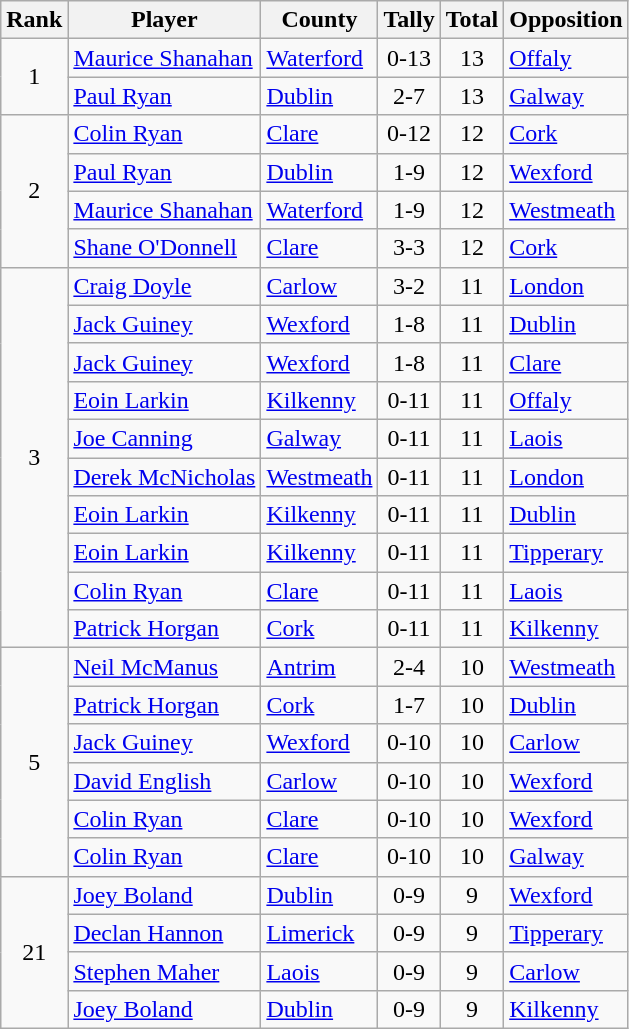<table class="wikitable">
<tr>
<th>Rank</th>
<th>Player</th>
<th>County</th>
<th>Tally</th>
<th>Total</th>
<th>Opposition</th>
</tr>
<tr>
<td rowspan=2 align=center>1</td>
<td><a href='#'>Maurice Shanahan</a></td>
<td><a href='#'>Waterford</a></td>
<td align=center>0-13</td>
<td align=center>13</td>
<td><a href='#'>Offaly</a></td>
</tr>
<tr>
<td><a href='#'>Paul Ryan</a></td>
<td><a href='#'>Dublin</a></td>
<td align=center>2-7</td>
<td align=center>13</td>
<td><a href='#'>Galway</a></td>
</tr>
<tr>
<td rowspan=4 align=center>2</td>
<td><a href='#'>Colin Ryan</a></td>
<td><a href='#'>Clare</a></td>
<td align=center>0-12</td>
<td align=center>12</td>
<td><a href='#'>Cork</a></td>
</tr>
<tr>
<td><a href='#'>Paul Ryan</a></td>
<td><a href='#'>Dublin</a></td>
<td align=center>1-9</td>
<td align=center>12</td>
<td><a href='#'>Wexford</a></td>
</tr>
<tr>
<td><a href='#'>Maurice Shanahan</a></td>
<td><a href='#'>Waterford</a></td>
<td align=center>1-9</td>
<td align=center>12</td>
<td><a href='#'>Westmeath</a></td>
</tr>
<tr>
<td><a href='#'>Shane O'Donnell</a></td>
<td><a href='#'>Clare</a></td>
<td align=center>3-3</td>
<td align=center>12</td>
<td><a href='#'>Cork</a></td>
</tr>
<tr>
<td rowspan=10 align=center>3</td>
<td><a href='#'>Craig Doyle</a></td>
<td><a href='#'>Carlow</a></td>
<td align=center>3-2</td>
<td align=center>11</td>
<td><a href='#'>London</a></td>
</tr>
<tr>
<td><a href='#'>Jack Guiney</a></td>
<td><a href='#'>Wexford</a></td>
<td align=center>1-8</td>
<td align=center>11</td>
<td><a href='#'>Dublin</a></td>
</tr>
<tr>
<td><a href='#'>Jack Guiney</a></td>
<td><a href='#'>Wexford</a></td>
<td align=center>1-8</td>
<td align=center>11</td>
<td><a href='#'>Clare</a></td>
</tr>
<tr>
<td><a href='#'>Eoin Larkin</a></td>
<td><a href='#'>Kilkenny</a></td>
<td align=center>0-11</td>
<td align=center>11</td>
<td><a href='#'>Offaly</a></td>
</tr>
<tr>
<td><a href='#'>Joe Canning</a></td>
<td><a href='#'>Galway</a></td>
<td align=center>0-11</td>
<td align=center>11</td>
<td><a href='#'>Laois</a></td>
</tr>
<tr>
<td><a href='#'>Derek McNicholas</a></td>
<td><a href='#'>Westmeath</a></td>
<td align=center>0-11</td>
<td align=center>11</td>
<td><a href='#'>London</a></td>
</tr>
<tr>
<td><a href='#'>Eoin Larkin</a></td>
<td><a href='#'>Kilkenny</a></td>
<td align=center>0-11</td>
<td align=center>11</td>
<td><a href='#'>Dublin</a></td>
</tr>
<tr>
<td><a href='#'>Eoin Larkin</a></td>
<td><a href='#'>Kilkenny</a></td>
<td align=center>0-11</td>
<td align=center>11</td>
<td><a href='#'>Tipperary</a></td>
</tr>
<tr>
<td><a href='#'>Colin Ryan</a></td>
<td><a href='#'>Clare</a></td>
<td align=center>0-11</td>
<td align=center>11</td>
<td><a href='#'>Laois</a></td>
</tr>
<tr>
<td><a href='#'>Patrick Horgan</a></td>
<td><a href='#'>Cork</a></td>
<td align=center>0-11</td>
<td align=center>11</td>
<td><a href='#'>Kilkenny</a></td>
</tr>
<tr>
<td rowspan=6 align=center>5</td>
<td><a href='#'>Neil McManus</a></td>
<td><a href='#'>Antrim</a></td>
<td align=center>2-4</td>
<td align=center>10</td>
<td><a href='#'>Westmeath</a></td>
</tr>
<tr>
<td><a href='#'>Patrick Horgan</a></td>
<td><a href='#'>Cork</a></td>
<td align=center>1-7</td>
<td align=center>10</td>
<td><a href='#'>Dublin</a></td>
</tr>
<tr>
<td><a href='#'>Jack Guiney</a></td>
<td><a href='#'>Wexford</a></td>
<td align=center>0-10</td>
<td align=center>10</td>
<td><a href='#'>Carlow</a></td>
</tr>
<tr>
<td><a href='#'>David English</a></td>
<td><a href='#'>Carlow</a></td>
<td align=center>0-10</td>
<td align=center>10</td>
<td><a href='#'>Wexford</a></td>
</tr>
<tr>
<td><a href='#'>Colin Ryan</a></td>
<td><a href='#'>Clare</a></td>
<td align=center>0-10</td>
<td align=center>10</td>
<td><a href='#'>Wexford</a></td>
</tr>
<tr>
<td><a href='#'>Colin Ryan</a></td>
<td><a href='#'>Clare</a></td>
<td align=center>0-10</td>
<td align=center>10</td>
<td><a href='#'>Galway</a></td>
</tr>
<tr>
<td rowspan=4 align=center>21</td>
<td><a href='#'>Joey Boland</a></td>
<td><a href='#'>Dublin</a></td>
<td align=center>0-9</td>
<td align=center>9</td>
<td><a href='#'>Wexford</a></td>
</tr>
<tr>
<td><a href='#'>Declan Hannon</a></td>
<td><a href='#'>Limerick</a></td>
<td align=center>0-9</td>
<td align=center>9</td>
<td><a href='#'>Tipperary</a></td>
</tr>
<tr>
<td><a href='#'>Stephen Maher</a></td>
<td><a href='#'>Laois</a></td>
<td align=center>0-9</td>
<td align=center>9</td>
<td><a href='#'>Carlow</a></td>
</tr>
<tr>
<td><a href='#'>Joey Boland</a></td>
<td><a href='#'>Dublin</a></td>
<td align=center>0-9</td>
<td align=center>9</td>
<td><a href='#'>Kilkenny</a></td>
</tr>
</table>
